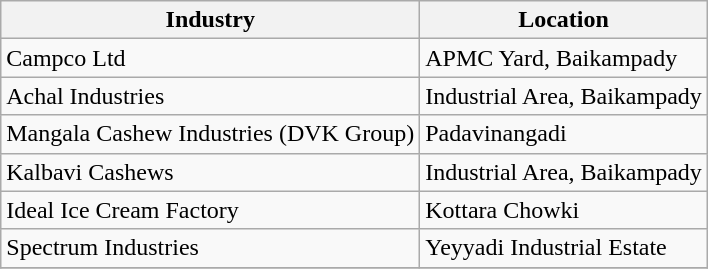<table class="wikitable">
<tr>
<th>Industry</th>
<th>Location</th>
</tr>
<tr>
<td>Campco Ltd</td>
<td>APMC Yard, Baikampady</td>
</tr>
<tr>
<td>Achal Industries</td>
<td>Industrial Area, Baikampady</td>
</tr>
<tr>
<td>Mangala Cashew Industries (DVK Group)</td>
<td>Padavinangadi</td>
</tr>
<tr>
<td>Kalbavi Cashews</td>
<td>Industrial Area, Baikampady</td>
</tr>
<tr>
<td>Ideal Ice Cream Factory</td>
<td>Kottara Chowki</td>
</tr>
<tr>
<td>Spectrum Industries</td>
<td>Yeyyadi Industrial Estate</td>
</tr>
<tr>
</tr>
</table>
